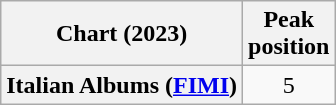<table class="wikitable plainrowheaders" style="text-align:center">
<tr>
<th scope="col">Chart (2023)</th>
<th scope="col">Peak<br>position</th>
</tr>
<tr>
<th scope="row">Italian Albums (<a href='#'>FIMI</a>)</th>
<td>5</td>
</tr>
</table>
